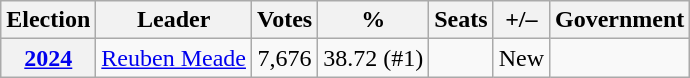<table class=wikitable style=text-align:center>
<tr>
<th>Election</th>
<th>Leader</th>
<th>Votes</th>
<th>%</th>
<th>Seats</th>
<th>+/–</th>
<th>Government</th>
</tr>
<tr>
<th><a href='#'>2024</a></th>
<td><a href='#'>Reuben Meade</a></td>
<td>7,676</td>
<td>38.72 (#1)</td>
<td></td>
<td>New</td>
<td></td>
</tr>
</table>
